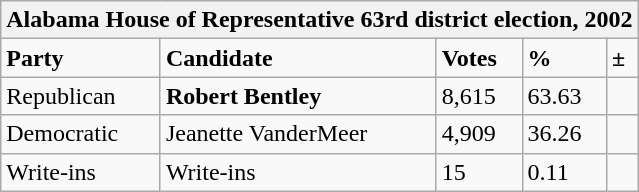<table class="wikitable">
<tr>
<th colspan="5">Alabama House of Representative 63rd district election, 2002</th>
</tr>
<tr>
<td><strong>Party</strong></td>
<td><strong>Candidate</strong></td>
<td><strong>Votes</strong></td>
<td><strong>%</strong></td>
<td><strong>±</strong></td>
</tr>
<tr>
<td>Republican</td>
<td><strong>Robert Bentley</strong></td>
<td>8,615</td>
<td>63.63</td>
<td></td>
</tr>
<tr>
<td>Democratic</td>
<td>Jeanette VanderMeer</td>
<td>4,909</td>
<td>36.26</td>
<td></td>
</tr>
<tr>
<td>Write-ins</td>
<td>Write-ins</td>
<td>15</td>
<td>0.11</td>
<td></td>
</tr>
</table>
